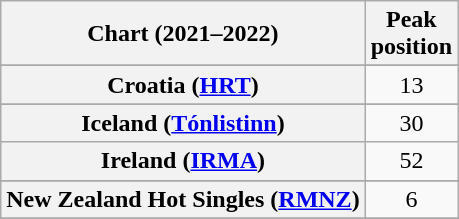<table class="wikitable sortable plainrowheaders" style="text-align:center">
<tr>
<th scope="col">Chart (2021–2022)</th>
<th scope="col">Peak<br>position</th>
</tr>
<tr>
</tr>
<tr>
</tr>
<tr>
</tr>
<tr>
</tr>
<tr>
</tr>
<tr>
</tr>
<tr>
</tr>
<tr>
</tr>
<tr>
<th scope="row">Croatia (<a href='#'>HRT</a>)</th>
<td>13</td>
</tr>
<tr>
</tr>
<tr>
</tr>
<tr>
</tr>
<tr>
</tr>
<tr>
<th scope="row">Iceland (<a href='#'>Tónlistinn</a>)</th>
<td>30</td>
</tr>
<tr>
<th scope="row">Ireland (<a href='#'>IRMA</a>)</th>
<td>52</td>
</tr>
<tr>
</tr>
<tr>
</tr>
<tr>
<th scope="row">New Zealand Hot Singles (<a href='#'>RMNZ</a>)</th>
<td>6</td>
</tr>
<tr>
</tr>
<tr>
</tr>
<tr>
</tr>
<tr>
</tr>
<tr>
</tr>
<tr>
</tr>
<tr>
</tr>
</table>
